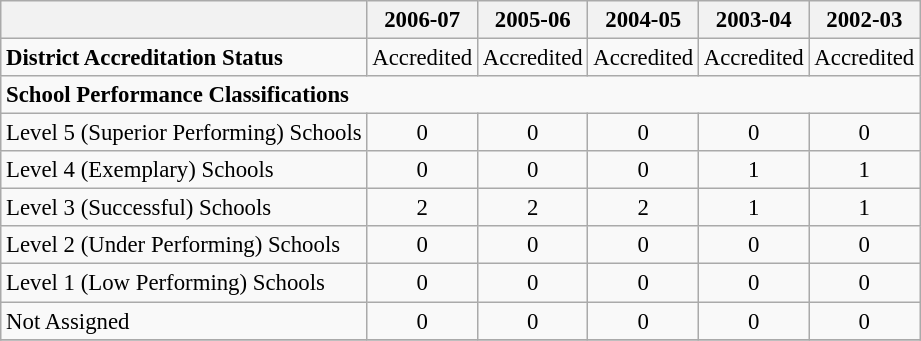<table class="wikitable" style="font-size: 95%;">
<tr>
<th></th>
<th>2006-07</th>
<th>2005-06</th>
<th>2004-05</th>
<th>2003-04</th>
<th>2002-03</th>
</tr>
<tr>
<td align="left"><strong>District Accreditation Status</strong></td>
<td align="center">Accredited</td>
<td align="center">Accredited</td>
<td align="center">Accredited</td>
<td align="center">Accredited</td>
<td align="center">Accredited</td>
</tr>
<tr>
<td align="left" colspan="6"><strong>School Performance Classifications</strong></td>
</tr>
<tr>
<td align="left">Level 5 (Superior Performing) Schools</td>
<td align="center">0</td>
<td align="center">0</td>
<td align="center">0</td>
<td align="center">0</td>
<td align="center">0</td>
</tr>
<tr>
<td align="left">Level 4 (Exemplary) Schools</td>
<td align="center">0</td>
<td align="center">0</td>
<td align="center">0</td>
<td align="center">1</td>
<td align="center">1</td>
</tr>
<tr>
<td align="left">Level 3 (Successful) Schools</td>
<td align="center">2</td>
<td align="center">2</td>
<td align="center">2</td>
<td align="center">1</td>
<td align="center">1</td>
</tr>
<tr>
<td align="left">Level 2 (Under Performing) Schools</td>
<td align="center">0</td>
<td align="center">0</td>
<td align="center">0</td>
<td align="center">0</td>
<td align="center">0</td>
</tr>
<tr>
<td align="left">Level 1 (Low Performing) Schools</td>
<td align="center">0</td>
<td align="center">0</td>
<td align="center">0</td>
<td align="center">0</td>
<td align="center">0</td>
</tr>
<tr>
<td align="left">Not Assigned</td>
<td align="center">0</td>
<td align="center">0</td>
<td align="center">0</td>
<td align="center">0</td>
<td align="center">0</td>
</tr>
<tr>
</tr>
</table>
